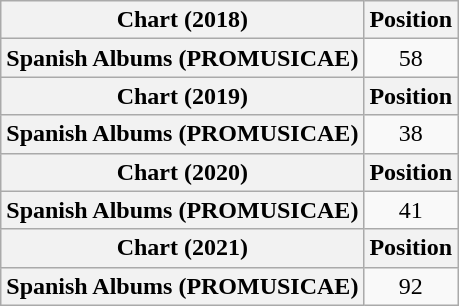<table class="wikitable plainrowheaders" style="text-align:center">
<tr>
<th scope="col">Chart (2018)</th>
<th scope="col">Position</th>
</tr>
<tr>
<th scope="row">Spanish Albums (PROMUSICAE)</th>
<td>58</td>
</tr>
<tr>
<th scope="col">Chart (2019)</th>
<th scope="col">Position</th>
</tr>
<tr>
<th scope="row">Spanish Albums (PROMUSICAE)</th>
<td>38</td>
</tr>
<tr>
<th scope="col">Chart (2020)</th>
<th scope="col">Position</th>
</tr>
<tr>
<th scope="row">Spanish Albums (PROMUSICAE)</th>
<td>41</td>
</tr>
<tr>
<th scope="col">Chart (2021)</th>
<th scope="col">Position</th>
</tr>
<tr>
<th scope="row">Spanish Albums (PROMUSICAE)</th>
<td>92</td>
</tr>
</table>
